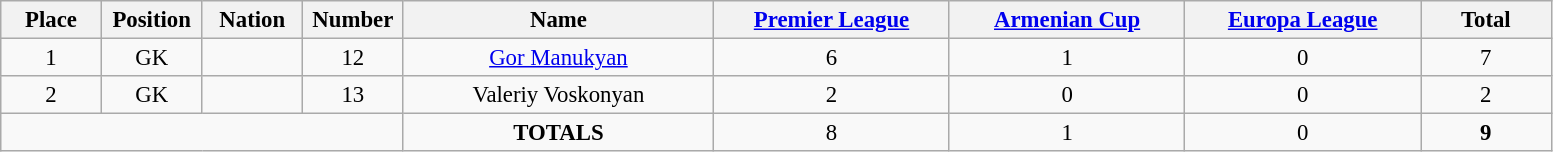<table class="wikitable" style="font-size: 95%; text-align: center;">
<tr>
<th width=60>Place</th>
<th width=60>Position</th>
<th width=60>Nation</th>
<th width=60>Number</th>
<th width=200>Name</th>
<th width=150><a href='#'>Premier League</a></th>
<th width=150><a href='#'>Armenian Cup</a></th>
<th width=150><a href='#'>Europa League</a></th>
<th width=80><strong>Total</strong></th>
</tr>
<tr>
<td>1</td>
<td>GK</td>
<td></td>
<td>12</td>
<td><a href='#'>Gor Manukyan</a></td>
<td>6</td>
<td>1</td>
<td>0</td>
<td>7</td>
</tr>
<tr>
<td>2</td>
<td>GK</td>
<td></td>
<td>13</td>
<td>Valeriy Voskonyan</td>
<td>2</td>
<td>0</td>
<td>0</td>
<td>2</td>
</tr>
<tr>
<td colspan="4"></td>
<td><strong>TOTALS</strong></td>
<td>8</td>
<td>1</td>
<td>0</td>
<td><strong>9</strong></td>
</tr>
</table>
